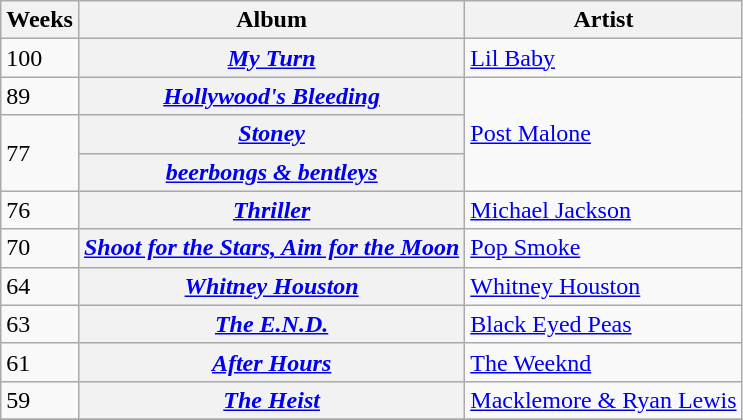<table class="wikitable plainrowheaders sortable">
<tr>
<th scope="col">Weeks</th>
<th scope="col">Album</th>
<th scope="col">Artist</th>
</tr>
<tr>
<td>100</td>
<th scope="row"><em><a href='#'>My Turn</a></em></th>
<td><a href='#'>Lil Baby</a></td>
</tr>
<tr>
<td>89</td>
<th scope="row"><em><a href='#'>Hollywood's Bleeding</a></em></th>
<td rowspan="3"><a href='#'>Post Malone</a></td>
</tr>
<tr>
<td rowspan="2">77</td>
<th scope="row"><em><a href='#'>Stoney</a></em></th>
</tr>
<tr>
<th scope="row"><em><a href='#'>beerbongs & bentleys</a></em></th>
</tr>
<tr>
<td>76</td>
<th scope="row"><em><a href='#'>Thriller</a></em></th>
<td><a href='#'>Michael Jackson</a></td>
</tr>
<tr>
<td>70</td>
<th scope="row"><em><a href='#'>Shoot for the Stars, Aim for the Moon</a></em></th>
<td><a href='#'>Pop Smoke</a></td>
</tr>
<tr>
<td>64</td>
<th scope="row"><em><a href='#'>Whitney Houston</a></em></th>
<td><a href='#'>Whitney Houston</a></td>
</tr>
<tr>
<td>63</td>
<th scope="row"><em><a href='#'>The E.N.D.</a></em></th>
<td><a href='#'>Black Eyed Peas</a></td>
</tr>
<tr>
<td>61</td>
<th scope="row"><em><a href='#'>After Hours</a></em></th>
<td><a href='#'>The Weeknd</a></td>
</tr>
<tr>
<td>59</td>
<th scope="row"><em><a href='#'>The Heist</a></em></th>
<td><a href='#'>Macklemore & Ryan Lewis</a></td>
</tr>
<tr>
</tr>
</table>
